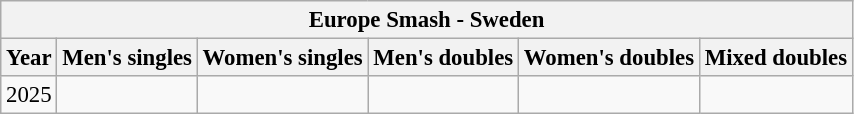<table class="wikitable"style="font-size:95%">
<tr>
<th colspan="7">Europe Smash - Sweden</th>
</tr>
<tr>
<th>Year</th>
<th>Men's singles</th>
<th>Women's singles</th>
<th>Men's doubles</th>
<th>Women's doubles</th>
<th>Mixed doubles</th>
</tr>
<tr>
<td>2025</td>
<td></td>
<td></td>
<td></td>
<td></td>
<td></td>
</tr>
</table>
